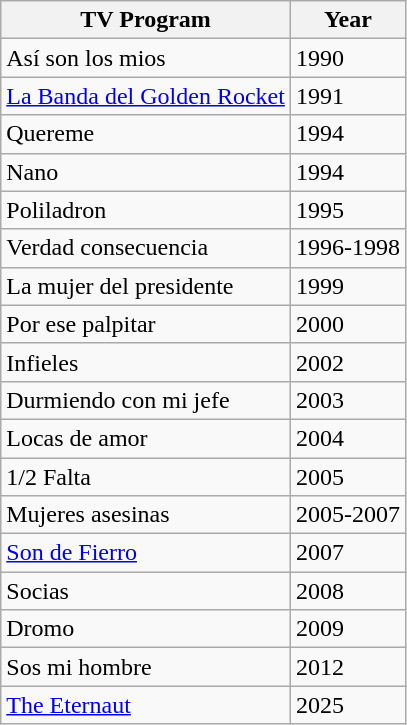<table class="wikitable">
<tr>
<th>TV Program</th>
<th>Year</th>
</tr>
<tr>
<td>Así son los mios</td>
<td>1990</td>
</tr>
<tr>
<td><a href='#'>La Banda del Golden Rocket</a></td>
<td>1991</td>
</tr>
<tr>
<td>Quereme</td>
<td>1994</td>
</tr>
<tr>
<td>Nano</td>
<td>1994</td>
</tr>
<tr>
<td>Poliladron</td>
<td>1995</td>
</tr>
<tr>
<td>Verdad consecuencia</td>
<td>1996-1998</td>
</tr>
<tr>
<td>La mujer del presidente</td>
<td>1999</td>
</tr>
<tr>
<td>Por ese palpitar</td>
<td>2000</td>
</tr>
<tr>
<td>Infieles</td>
<td>2002</td>
</tr>
<tr>
<td>Durmiendo con mi jefe</td>
<td>2003</td>
</tr>
<tr>
<td>Locas de amor</td>
<td>2004</td>
</tr>
<tr>
<td>1/2 Falta</td>
<td>2005</td>
</tr>
<tr>
<td>Mujeres asesinas</td>
<td>2005-2007</td>
</tr>
<tr>
<td><a href='#'>Son de Fierro</a></td>
<td>2007</td>
</tr>
<tr>
<td>Socias</td>
<td>2008</td>
</tr>
<tr>
<td>Dromo</td>
<td>2009</td>
</tr>
<tr>
<td>Sos mi hombre</td>
<td>2012</td>
</tr>
<tr>
<td><a href='#'>The Eternaut</a></td>
<td>2025</td>
</tr>
</table>
